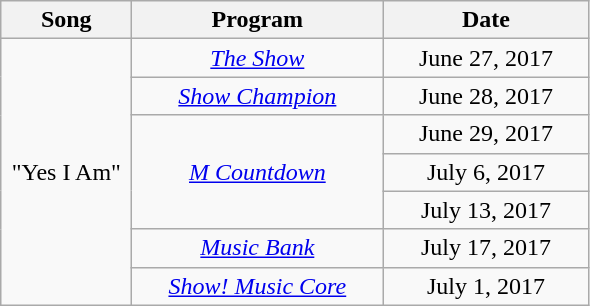<table class="wikitable" style="text-align:center;">
<tr>
<th style="width:80px;">Song</th>
<th style="width:160px;">Program</th>
<th style="width:130px;">Date</th>
</tr>
<tr>
<td rowspan="7">"Yes I Am"</td>
<td rowspan="1"><em><a href='#'>The Show</a></em></td>
<td>June 27, 2017</td>
</tr>
<tr>
<td rowspan="1"><em><a href='#'>Show Champion</a></em></td>
<td>June 28, 2017</td>
</tr>
<tr>
<td rowspan="3"><em><a href='#'>M Countdown</a></em></td>
<td>June 29, 2017</td>
</tr>
<tr>
<td>July 6, 2017</td>
</tr>
<tr>
<td>July 13, 2017</td>
</tr>
<tr>
<td rowspan="1"><em><a href='#'>Music Bank</a></em></td>
<td>July 17, 2017</td>
</tr>
<tr>
<td rowspan="1"><em><a href='#'>Show! Music Core</a></em></td>
<td>July 1, 2017</td>
</tr>
</table>
